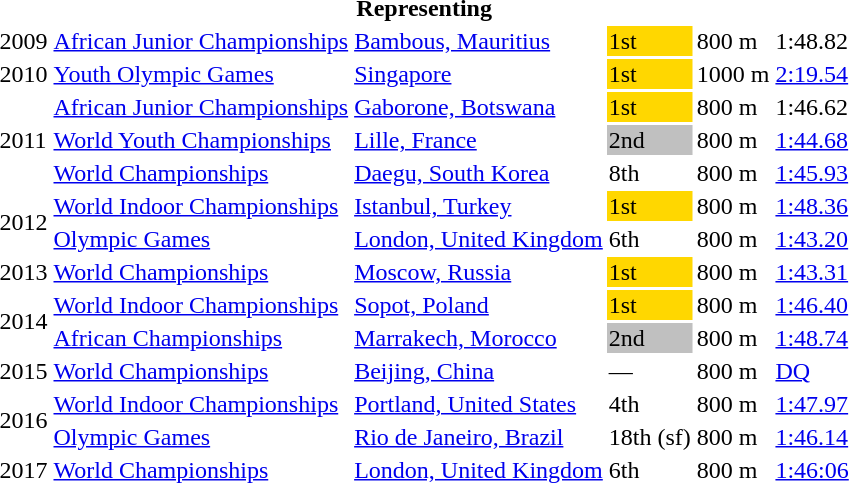<table>
<tr>
<th colspan="6">Representing </th>
</tr>
<tr>
<td>2009</td>
<td><a href='#'>African Junior Championships</a></td>
<td><a href='#'>Bambous, Mauritius</a></td>
<td bgcolor=gold>1st</td>
<td>800 m</td>
<td>1:48.82</td>
</tr>
<tr>
<td>2010</td>
<td><a href='#'>Youth Olympic Games</a></td>
<td><a href='#'>Singapore</a></td>
<td bgcolor=gold>1st</td>
<td>1000 m</td>
<td><a href='#'>2:19.54</a></td>
</tr>
<tr>
<td rowspan=3>2011</td>
<td><a href='#'>African Junior Championships</a></td>
<td><a href='#'>Gaborone, Botswana</a></td>
<td bgcolor=gold>1st</td>
<td>800 m</td>
<td>1:46.62</td>
</tr>
<tr>
<td><a href='#'>World Youth Championships</a></td>
<td><a href='#'>Lille, France</a></td>
<td bgcolor=silver>2nd</td>
<td>800 m</td>
<td><a href='#'>1:44.68</a></td>
</tr>
<tr>
<td><a href='#'>World Championships</a></td>
<td><a href='#'>Daegu, South Korea</a></td>
<td>8th</td>
<td>800 m</td>
<td><a href='#'>1:45.93</a></td>
</tr>
<tr>
<td rowspan=2>2012</td>
<td><a href='#'>World Indoor Championships</a></td>
<td><a href='#'>Istanbul, Turkey</a></td>
<td bgcolor=gold>1st</td>
<td>800 m</td>
<td><a href='#'>1:48.36</a></td>
</tr>
<tr>
<td><a href='#'>Olympic Games</a></td>
<td><a href='#'>London, United Kingdom</a></td>
<td>6th</td>
<td>800 m</td>
<td><a href='#'>1:43.20</a></td>
</tr>
<tr>
<td>2013</td>
<td><a href='#'>World Championships</a></td>
<td><a href='#'>Moscow, Russia</a></td>
<td bgcolor=gold>1st</td>
<td>800 m</td>
<td><a href='#'>1:43.31</a></td>
</tr>
<tr>
<td rowspan=2>2014</td>
<td><a href='#'>World Indoor Championships</a></td>
<td><a href='#'>Sopot, Poland</a></td>
<td bgcolor=gold>1st</td>
<td>800 m</td>
<td><a href='#'>1:46.40</a></td>
</tr>
<tr>
<td><a href='#'>African Championships</a></td>
<td><a href='#'>Marrakech, Morocco</a></td>
<td bgcolor=silver>2nd</td>
<td>800 m</td>
<td><a href='#'>1:48.74</a></td>
</tr>
<tr>
<td>2015</td>
<td><a href='#'>World Championships</a></td>
<td><a href='#'>Beijing, China</a></td>
<td>—</td>
<td>800 m</td>
<td><a href='#'>DQ</a></td>
</tr>
<tr>
<td rowspan=2>2016</td>
<td><a href='#'>World Indoor Championships</a></td>
<td><a href='#'>Portland, United States</a></td>
<td>4th</td>
<td>800 m</td>
<td><a href='#'>1:47.97</a></td>
</tr>
<tr>
<td><a href='#'>Olympic Games</a></td>
<td><a href='#'>Rio de Janeiro, Brazil</a></td>
<td>18th (sf)</td>
<td>800 m</td>
<td><a href='#'>1:46.14</a></td>
</tr>
<tr>
<td>2017</td>
<td><a href='#'>World Championships</a></td>
<td><a href='#'>London, United Kingdom</a></td>
<td>6th</td>
<td>800 m</td>
<td><a href='#'>1:46:06</a></td>
</tr>
</table>
